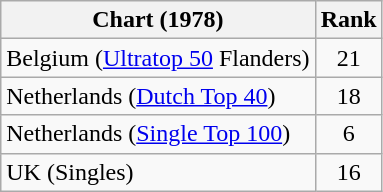<table class="wikitable sortable">
<tr>
<th>Chart (1978)</th>
<th>Rank</th>
</tr>
<tr>
<td>Belgium (<a href='#'>Ultratop 50</a> Flanders)</td>
<td align="center">21</td>
</tr>
<tr>
<td>Netherlands (<a href='#'>Dutch Top 40</a>)</td>
<td align="center">18</td>
</tr>
<tr>
<td>Netherlands (<a href='#'>Single Top 100</a>)</td>
<td align="center">6</td>
</tr>
<tr>
<td>UK (Singles)</td>
<td align="center">16</td>
</tr>
</table>
